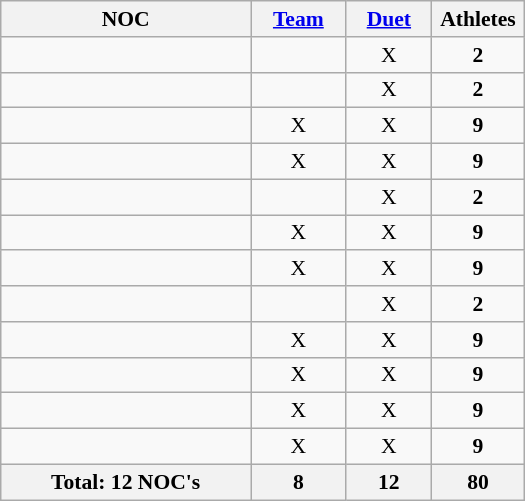<table class="wikitable sortable" width=350 style="text-align:center; font-size:90%">
<tr>
<th>NOC</th>
<th><a href='#'>Team</a></th>
<th><a href='#'>Duet</a></th>
<th width=55>Athletes</th>
</tr>
<tr>
<td align=left></td>
<td></td>
<td>X</td>
<td><strong>2</strong></td>
</tr>
<tr>
<td align=left></td>
<td></td>
<td>X</td>
<td><strong>2</strong></td>
</tr>
<tr>
<td align=left></td>
<td>X</td>
<td>X</td>
<td><strong>9</strong></td>
</tr>
<tr>
<td align=left></td>
<td>X</td>
<td>X</td>
<td><strong>9</strong></td>
</tr>
<tr>
<td align=left></td>
<td></td>
<td>X</td>
<td><strong>2</strong></td>
</tr>
<tr>
<td align=left></td>
<td>X</td>
<td>X</td>
<td><strong>9</strong></td>
</tr>
<tr>
<td align=left></td>
<td>X</td>
<td>X</td>
<td><strong>9</strong></td>
</tr>
<tr>
<td align=left></td>
<td></td>
<td>X</td>
<td><strong>2</strong></td>
</tr>
<tr>
<td align=left></td>
<td>X</td>
<td>X</td>
<td><strong>9</strong></td>
</tr>
<tr>
<td align=left></td>
<td>X</td>
<td>X</td>
<td><strong>9</strong></td>
</tr>
<tr>
<td align=left></td>
<td>X</td>
<td>X</td>
<td><strong>9</strong></td>
</tr>
<tr>
<td align=left></td>
<td>X</td>
<td>X</td>
<td><strong>9</strong></td>
</tr>
<tr>
<th>Total: 12 NOC's</th>
<th>8</th>
<th>12</th>
<th>80</th>
</tr>
</table>
